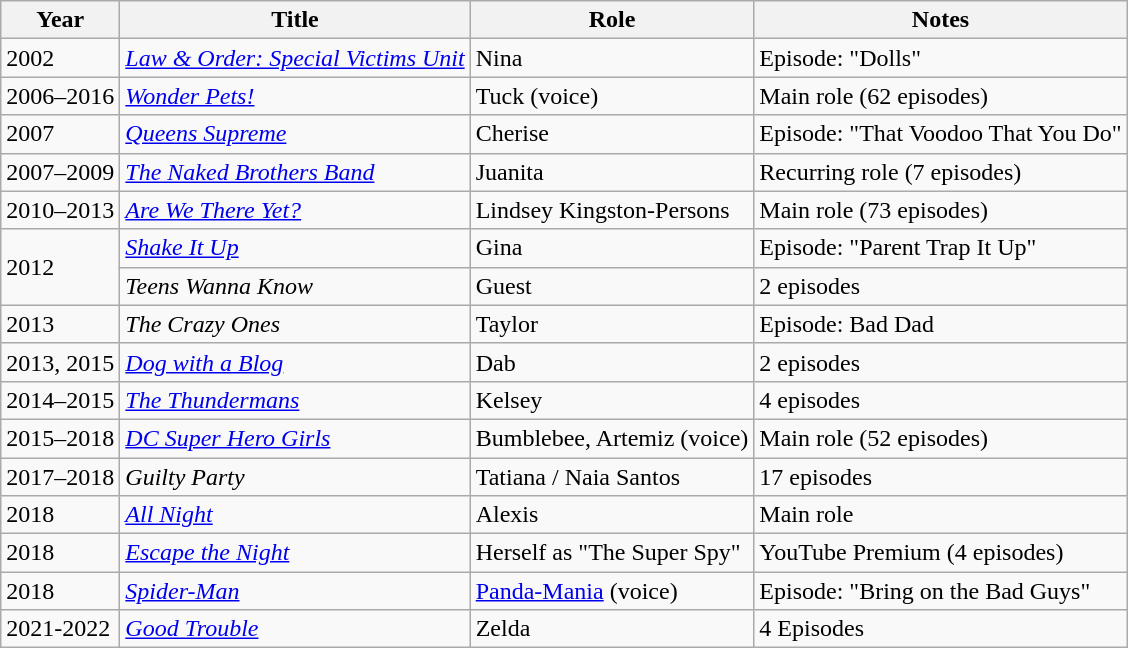<table class="wikitable sortable">
<tr>
<th>Year</th>
<th>Title</th>
<th>Role</th>
<th class="unsortable">Notes</th>
</tr>
<tr>
<td>2002</td>
<td><em><a href='#'>Law & Order: Special Victims Unit</a></em></td>
<td>Nina</td>
<td>Episode: "Dolls"</td>
</tr>
<tr>
<td>2006–2016</td>
<td><em><a href='#'>Wonder Pets!</a></em></td>
<td>Tuck (voice)</td>
<td>Main role (62 episodes)</td>
</tr>
<tr>
<td>2007</td>
<td><em><a href='#'>Queens Supreme</a></em></td>
<td>Cherise</td>
<td>Episode: "That Voodoo That You Do"</td>
</tr>
<tr>
<td>2007–2009</td>
<td><em><a href='#'>The Naked Brothers Band</a></em></td>
<td>Juanita</td>
<td>Recurring role (7 episodes)</td>
</tr>
<tr>
<td>2010–2013</td>
<td><em><a href='#'>Are We There Yet?</a></em></td>
<td>Lindsey Kingston-Persons</td>
<td>Main role (73 episodes)</td>
</tr>
<tr>
<td rowspan=2>2012</td>
<td><em><a href='#'>Shake It Up</a></em></td>
<td>Gina</td>
<td>Episode: "Parent Trap It Up"</td>
</tr>
<tr>
<td><em>Teens Wanna Know</em></td>
<td>Guest</td>
<td>2 episodes</td>
</tr>
<tr>
<td>2013</td>
<td><em>The Crazy Ones</em></td>
<td>Taylor</td>
<td>Episode: Bad Dad</td>
</tr>
<tr>
<td>2013, 2015</td>
<td><em><a href='#'>Dog with a Blog</a></em></td>
<td>Dab</td>
<td>2 episodes</td>
</tr>
<tr>
<td>2014–2015</td>
<td><em><a href='#'>The Thundermans</a></em></td>
<td>Kelsey</td>
<td>4 episodes</td>
</tr>
<tr>
<td>2015–2018</td>
<td><em><a href='#'>DC Super Hero Girls</a></em></td>
<td>Bumblebee, Artemiz (voice)</td>
<td>Main role (52 episodes)</td>
</tr>
<tr>
<td>2017–2018</td>
<td><em>Guilty Party</em></td>
<td>Tatiana / Naia Santos</td>
<td>17 episodes</td>
</tr>
<tr>
<td>2018</td>
<td><em><a href='#'>All Night</a></em></td>
<td>Alexis</td>
<td>Main role</td>
</tr>
<tr>
<td>2018</td>
<td><em><a href='#'>Escape the Night</a></em></td>
<td>Herself as "The Super Spy"</td>
<td>YouTube Premium (4 episodes)</td>
</tr>
<tr>
<td>2018</td>
<td><em><a href='#'>Spider-Man</a></em></td>
<td><a href='#'>Panda-Mania</a> (voice)</td>
<td>Episode: "Bring on the Bad Guys"</td>
</tr>
<tr>
<td>2021-2022</td>
<td><em><a href='#'>Good Trouble</a></em></td>
<td>Zelda</td>
<td>4 Episodes</td>
</tr>
</table>
